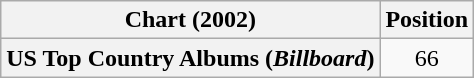<table class="wikitable plainrowheaders" style="text-align:center">
<tr>
<th scope="col">Chart (2002)</th>
<th scope="col">Position</th>
</tr>
<tr>
<th scope="row">US Top Country Albums (<em>Billboard</em>)</th>
<td>66</td>
</tr>
</table>
